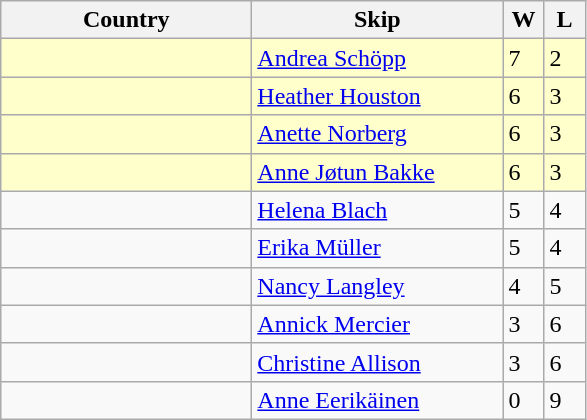<table class="wikitable">
<tr>
<th bgcolor="#efefef" width="160">Country</th>
<th bgcolor="#efefef" width="160">Skip</th>
<th bgcolor="#efefef" width="20">W</th>
<th bgcolor="#efefef" width="20">L</th>
</tr>
<tr bgcolor="#ffffcc">
<td></td>
<td><a href='#'>Andrea Schöpp</a></td>
<td>7</td>
<td>2</td>
</tr>
<tr bgcolor="#ffffcc">
<td></td>
<td><a href='#'>Heather Houston</a></td>
<td>6</td>
<td>3</td>
</tr>
<tr bgcolor="#ffffcc">
<td></td>
<td><a href='#'>Anette Norberg</a></td>
<td>6</td>
<td>3</td>
</tr>
<tr bgcolor="#ffffcc">
<td></td>
<td><a href='#'>Anne Jøtun Bakke</a></td>
<td>6</td>
<td>3</td>
</tr>
<tr>
<td></td>
<td><a href='#'>Helena Blach</a></td>
<td>5</td>
<td>4</td>
</tr>
<tr>
<td></td>
<td><a href='#'>Erika Müller</a></td>
<td>5</td>
<td>4</td>
</tr>
<tr>
<td></td>
<td><a href='#'>Nancy Langley</a></td>
<td>4</td>
<td>5</td>
</tr>
<tr>
<td></td>
<td><a href='#'>Annick Mercier</a></td>
<td>3</td>
<td>6</td>
</tr>
<tr>
<td></td>
<td><a href='#'>Christine Allison</a></td>
<td>3</td>
<td>6</td>
</tr>
<tr>
<td></td>
<td><a href='#'>Anne Eerikäinen</a></td>
<td>0</td>
<td>9</td>
</tr>
</table>
